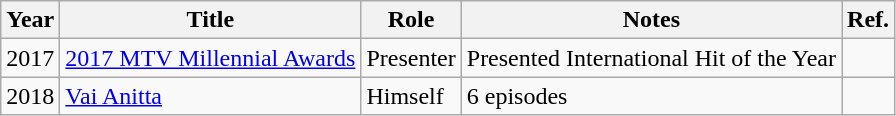<table class="wikitable">
<tr>
<th>Year</th>
<th>Title</th>
<th>Role</th>
<th>Notes</th>
<th>Ref.</th>
</tr>
<tr>
<td>2017</td>
<td><a href='#'>2017 MTV Millennial Awards</a></td>
<td>Presenter</td>
<td>Presented International Hit of the Year</td>
<td></td>
</tr>
<tr>
<td>2018</td>
<td><a href='#'>Vai Anitta</a></td>
<td>Himself</td>
<td>6 episodes</td>
<td></td>
</tr>
</table>
